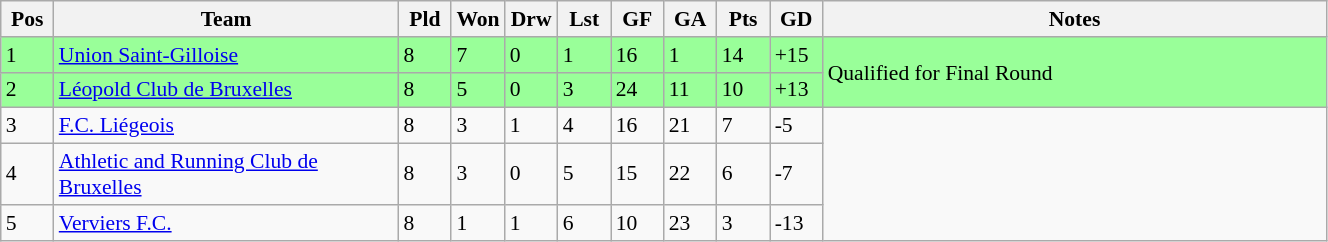<table class="wikitable" width=70% style="font-size:90%">
<tr>
<th width=4%><strong>Pos</strong></th>
<th width=26%><strong>Team</strong></th>
<th width=4%><strong>Pld</strong></th>
<th width=4%><strong>Won</strong></th>
<th width=4%><strong>Drw</strong></th>
<th width=4%><strong>Lst</strong></th>
<th width=4%><strong>GF</strong></th>
<th width=4%><strong>GA</strong></th>
<th width=4%><strong>Pts</strong></th>
<th width=4%><strong>GD</strong></th>
<th width=38%><strong>Notes</strong></th>
</tr>
<tr bgcolor=#99ff99>
<td>1</td>
<td><a href='#'>Union Saint-Gilloise</a></td>
<td>8</td>
<td>7</td>
<td>0</td>
<td>1</td>
<td>16</td>
<td>1</td>
<td>14</td>
<td>+15</td>
<td rowspan=2>Qualified for Final Round</td>
</tr>
<tr bgcolor=#99ff99>
<td>2</td>
<td><a href='#'>Léopold Club de Bruxelles</a></td>
<td>8</td>
<td>5</td>
<td>0</td>
<td>3</td>
<td>24</td>
<td>11</td>
<td>10</td>
<td>+13</td>
</tr>
<tr>
<td>3</td>
<td><a href='#'>F.C. Liégeois</a></td>
<td>8</td>
<td>3</td>
<td>1</td>
<td>4</td>
<td>16</td>
<td>21</td>
<td>7</td>
<td>-5</td>
</tr>
<tr>
<td>4</td>
<td><a href='#'>Athletic and Running Club de Bruxelles</a></td>
<td>8</td>
<td>3</td>
<td>0</td>
<td>5</td>
<td>15</td>
<td>22</td>
<td>6</td>
<td>-7</td>
</tr>
<tr>
<td>5</td>
<td><a href='#'>Verviers F.C.</a></td>
<td>8</td>
<td>1</td>
<td>1</td>
<td>6</td>
<td>10</td>
<td>23</td>
<td>3</td>
<td>-13</td>
</tr>
</table>
